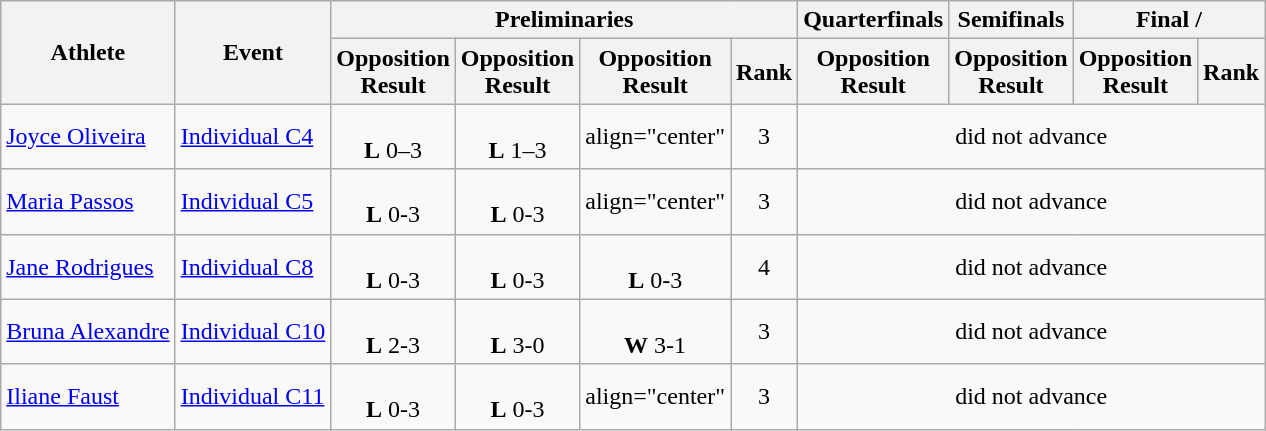<table class=wikitable>
<tr>
<th rowspan="2">Athlete</th>
<th rowspan="2">Event</th>
<th colspan="4">Preliminaries</th>
<th>Quarterfinals</th>
<th>Semifinals</th>
<th colspan="2">Final / </th>
</tr>
<tr>
<th>Opposition<br>Result</th>
<th>Opposition<br>Result</th>
<th>Opposition<br>Result</th>
<th>Rank</th>
<th>Opposition<br>Result</th>
<th>Opposition<br>Result</th>
<th>Opposition<br>Result</th>
<th>Rank</th>
</tr>
<tr>
<td><a href='#'>Joyce Oliveira</a></td>
<td><a href='#'>Individual C4</a></td>
<td align="center"><br><strong>L</strong> 0–3</td>
<td align="center"><br><strong>L</strong> 1–3</td>
<td>align="center" </td>
<td align="center">3</td>
<td align="center" colspan="4">did not advance</td>
</tr>
<tr>
<td><a href='#'>Maria Passos</a></td>
<td><a href='#'>Individual C5</a></td>
<td align="center"><br><strong>L</strong> 0-3</td>
<td align="center"><br><strong>L</strong> 0-3</td>
<td>align="center" </td>
<td align="center">3</td>
<td align="center" colspan="4">did not advance</td>
</tr>
<tr>
<td><a href='#'>Jane Rodrigues</a></td>
<td><a href='#'>Individual C8</a></td>
<td align="center"><br><strong>L</strong> 0-3</td>
<td align="center"><br><strong>L</strong> 0-3</td>
<td align="center"><br><strong>L</strong> 0-3</td>
<td align="center">4</td>
<td align="center" colspan="4">did not advance</td>
</tr>
<tr>
<td><a href='#'>Bruna Alexandre</a></td>
<td><a href='#'>Individual C10</a></td>
<td align="center"><br><strong>L</strong> 2-3</td>
<td align="center"><br><strong>L</strong> 3-0</td>
<td align="center"><br><strong>W</strong> 3-1</td>
<td align="center">3</td>
<td align="center" colspan="4">did not advance</td>
</tr>
<tr>
<td><a href='#'>Iliane Faust</a></td>
<td><a href='#'>Individual C11</a></td>
<td align="center"><br><strong>L</strong> 0-3</td>
<td align="center"><br><strong>L</strong> 0-3</td>
<td>align="center" </td>
<td align="center">3</td>
<td align="center" colspan="4">did not advance</td>
</tr>
</table>
